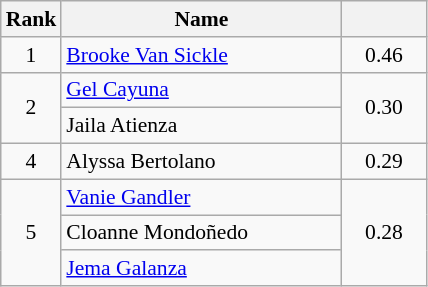<table class="wikitable" style="font-size:90%">
<tr>
<th width=30>Rank</th>
<th width=180>Name</th>
<th width=50></th>
</tr>
<tr>
<td style="text-align:center">1</td>
<td><a href='#'>Brooke Van Sickle</a></td>
<td style="text-align:center">0.46</td>
</tr>
<tr>
<td style="text-align:center" rowspan=2>2</td>
<td><a href='#'>Gel Cayuna</a></td>
<td style="text-align:center" rowspan=2>0.30</td>
</tr>
<tr>
<td>Jaila Atienza</td>
</tr>
<tr>
<td style="text-align:center">4</td>
<td>Alyssa Bertolano</td>
<td style="text-align:center">0.29</td>
</tr>
<tr>
<td style="text-align:center" rowspan=3>5</td>
<td><a href='#'>Vanie Gandler</a></td>
<td style="text-align:center" rowspan=3>0.28</td>
</tr>
<tr>
<td>Cloanne Mondoñedo</td>
</tr>
<tr>
<td><a href='#'>Jema Galanza</a></td>
</tr>
</table>
